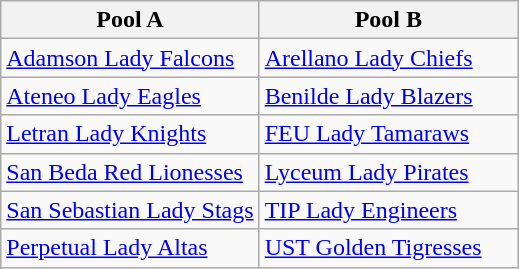<table class="wikitable" style="white-space:nowrap;">
<tr>
<th width=50%>Pool A</th>
<th width=50%>Pool B</th>
</tr>
<tr>
<td><a href='#'>Adamson Lady Falcons</a></td>
<td><a href='#'>Arellano Lady Chiefs</a></td>
</tr>
<tr>
<td><a href='#'>Ateneo Lady Eagles</a></td>
<td><a href='#'>Benilde Lady Blazers</a></td>
</tr>
<tr>
<td><a href='#'>Letran Lady Knights</a></td>
<td><a href='#'>FEU Lady Tamaraws</a></td>
</tr>
<tr>
<td><a href='#'>San Beda Red Lionesses</a></td>
<td><a href='#'>Lyceum Lady Pirates</a></td>
</tr>
<tr>
<td><a href='#'>San Sebastian Lady Stags</a></td>
<td><a href='#'>TIP Lady Engineers</a></td>
</tr>
<tr>
<td><a href='#'>Perpetual Lady Altas</a></td>
<td><a href='#'>UST Golden Tigresses</a></td>
</tr>
</table>
